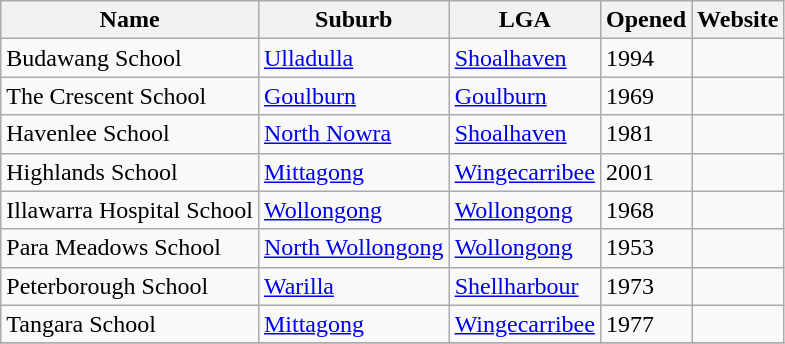<table class="wikitable sortable">
<tr>
<th>Name</th>
<th>Suburb</th>
<th>LGA</th>
<th>Opened</th>
<th>Website</th>
</tr>
<tr>
<td>Budawang School</td>
<td><a href='#'>Ulladulla</a></td>
<td><a href='#'>Shoalhaven</a></td>
<td>1994</td>
<td></td>
</tr>
<tr>
<td>The Crescent School</td>
<td><a href='#'>Goulburn</a></td>
<td><a href='#'>Goulburn</a></td>
<td>1969</td>
<td></td>
</tr>
<tr>
<td>Havenlee School</td>
<td><a href='#'>North Nowra</a></td>
<td><a href='#'>Shoalhaven</a></td>
<td>1981</td>
<td></td>
</tr>
<tr>
<td>Highlands School</td>
<td><a href='#'>Mittagong</a></td>
<td><a href='#'>Wingecarribee</a></td>
<td>2001</td>
<td></td>
</tr>
<tr>
<td>Illawarra Hospital School</td>
<td><a href='#'>Wollongong</a></td>
<td><a href='#'>Wollongong</a></td>
<td>1968</td>
<td></td>
</tr>
<tr>
<td>Para Meadows School</td>
<td><a href='#'>North Wollongong</a></td>
<td><a href='#'>Wollongong</a></td>
<td>1953</td>
<td></td>
</tr>
<tr>
<td>Peterborough School</td>
<td><a href='#'>Warilla</a></td>
<td><a href='#'>Shellharbour</a></td>
<td>1973</td>
<td></td>
</tr>
<tr>
<td>Tangara School</td>
<td><a href='#'>Mittagong</a></td>
<td><a href='#'>Wingecarribee</a></td>
<td>1977</td>
<td></td>
</tr>
<tr>
</tr>
</table>
